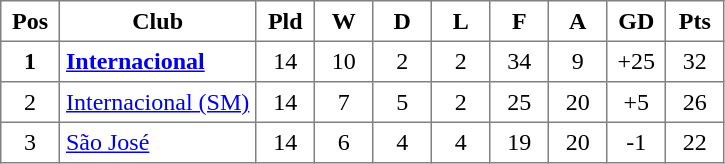<table class="toccolours" border="1" cellpadding="4" cellspacing="0" style="text-align:center; border-collapse: collapse; margin:0;">
<tr>
<th width=30>Pos</th>
<th>Club</th>
<th width=30>Pld</th>
<th width=30>W</th>
<th width=30>D</th>
<th width=30>L</th>
<th width=30>F</th>
<th width=30>A</th>
<th width=30>GD</th>
<th width=30>Pts</th>
</tr>
<tr>
<td><strong>1</strong></td>
<td align=left><strong><a href='#'>Internacional</a></strong></td>
<td>14</td>
<td>10</td>
<td>2</td>
<td>2</td>
<td>34</td>
<td>9</td>
<td>+25</td>
<td>32</td>
</tr>
<tr>
<td>2</td>
<td align=left><a href='#'>Internacional (SM)</a></td>
<td>14</td>
<td>7</td>
<td>5</td>
<td>2</td>
<td>25</td>
<td>20</td>
<td>+5</td>
<td>26</td>
</tr>
<tr>
<td>3</td>
<td align=left><a href='#'>São José</a></td>
<td>14</td>
<td>6</td>
<td>4</td>
<td>4</td>
<td>19</td>
<td>20</td>
<td>-1</td>
<td>22</td>
</tr>
</table>
